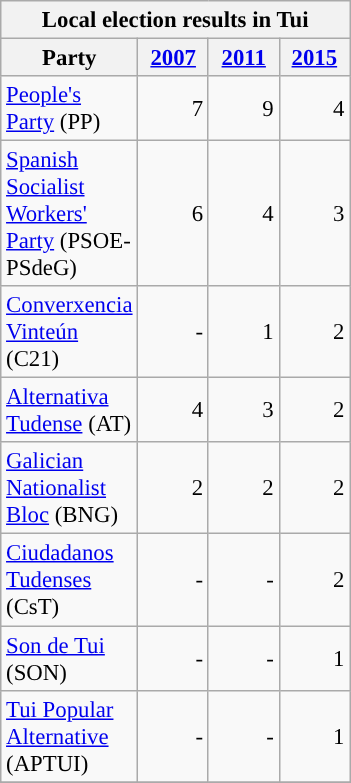<table class="wikitable" style="font-size: 95%;">
<tr>
<th colspan="17">Local election results in Tui</th>
</tr>
<tr>
<th style="width: 80px">Party</th>
<th style="width: 40px"><a href='#'>2007</a></th>
<th style="width: 40px"><a href='#'>2011</a></th>
<th style="width: 40px"><a href='#'>2015</a></th>
</tr>
<tr>
<td><a href='#'>People's Party</a> (PP)</td>
<td align="right">7</td>
<td align="right">9</td>
<td align="right">4</td>
</tr>
<tr>
<td><a href='#'>Spanish Socialist Workers' Party</a> (PSOE-PSdeG)</td>
<td align="right">6</td>
<td align="right">4</td>
<td align="right">3</td>
</tr>
<tr>
<td><a href='#'>Converxencia Vinteún</a> (C21)</td>
<td align="right">-</td>
<td align="right">1</td>
<td align="right">2</td>
</tr>
<tr>
<td><a href='#'>Alternativa Tudense</a> (AT)</td>
<td align="right">4</td>
<td align="right">3</td>
<td align="right">2</td>
</tr>
<tr>
<td><a href='#'>Galician Nationalist Bloc</a> (BNG)</td>
<td align="right">2</td>
<td align="right">2</td>
<td align="right">2</td>
</tr>
<tr>
<td><a href='#'>Ciudadanos Tudenses</a> (CsT)</td>
<td align="right">-</td>
<td align="right">-</td>
<td align="right">2</td>
</tr>
<tr>
<td><a href='#'>Son de Tui</a> (SON)</td>
<td align="right">-</td>
<td align="right">-</td>
<td align="right">1</td>
</tr>
<tr>
<td><a href='#'>Tui Popular Alternative</a> (APTUI)</td>
<td align="right">-</td>
<td align="right">-</td>
<td align="right">1</td>
</tr>
<tr>
</tr>
<tr style="background-color:#E9E9E9">
</tr>
<tr>
</tr>
</table>
